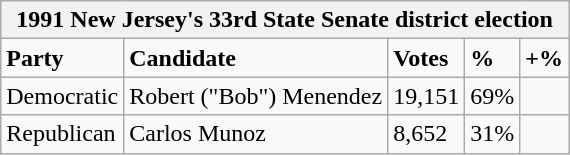<table class="wikitable">
<tr>
<th colspan="5">1991 New Jersey's 33rd State Senate district election</th>
</tr>
<tr>
<td><strong>Party</strong></td>
<td><strong>Candidate</strong></td>
<td><strong>Votes</strong></td>
<td><strong>%</strong></td>
<td><strong>+%</strong></td>
</tr>
<tr>
<td>Democratic</td>
<td>Robert ("Bob") Menendez</td>
<td>19,151</td>
<td>69%</td>
<td></td>
</tr>
<tr>
<td>Republican</td>
<td>Carlos Munoz</td>
<td>8,652</td>
<td>31%</td>
<td></td>
</tr>
</table>
